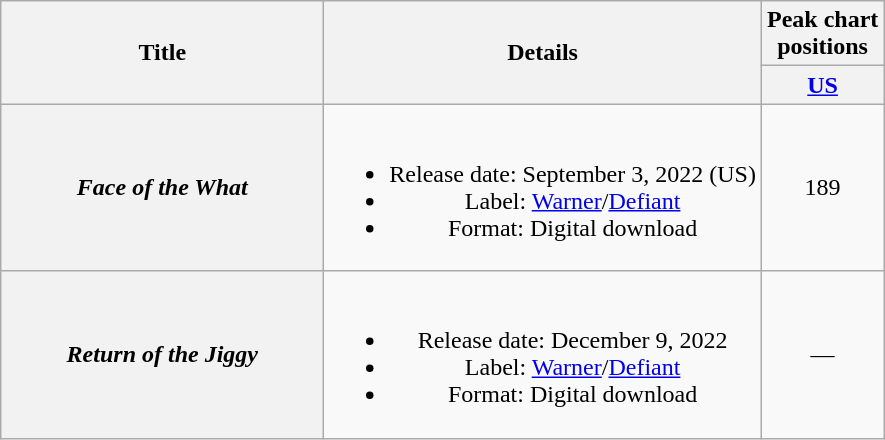<table class="wikitable plainrowheaders" style="text-align:center">
<tr>
<th rowspan="2" scope="col" style="width:13em">Title</th>
<th rowspan="2" scope="col">Details</th>
<th>Peak chart<br>positions</th>
</tr>
<tr>
<th><a href='#'>US</a><br></th>
</tr>
<tr>
<th scope="row"><em>Face of the What</em></th>
<td><br><ul><li>Release date: September 3, 2022 (US)</li><li>Label: <a href='#'>Warner</a>/<a href='#'>Defiant</a></li><li>Format: Digital download</li></ul></td>
<td>189</td>
</tr>
<tr>
<th scope="row"><em>Return of the Jiggy</em></th>
<td><br><ul><li>Release date: December 9, 2022</li><li>Label: <a href='#'>Warner</a>/<a href='#'>Defiant</a></li><li>Format: Digital download</li></ul></td>
<td>—</td>
</tr>
</table>
